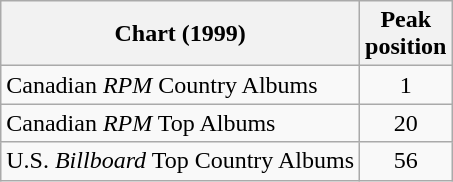<table class="wikitable">
<tr>
<th>Chart (1999)</th>
<th>Peak<br>position</th>
</tr>
<tr>
<td>Canadian <em>RPM</em> Country Albums</td>
<td align="center">1</td>
</tr>
<tr>
<td>Canadian <em>RPM</em> Top Albums</td>
<td align="center">20</td>
</tr>
<tr>
<td>U.S. <em>Billboard</em> Top Country Albums</td>
<td align="center">56</td>
</tr>
</table>
